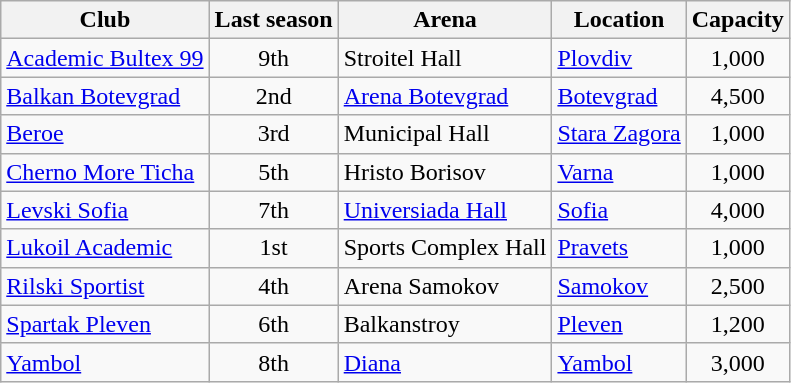<table class="wikitable sortable" style="text-align:center;">
<tr>
<th>Club</th>
<th>Last season</th>
<th>Arena</th>
<th>Location</th>
<th>Capacity</th>
</tr>
<tr>
<td style="text-align:left;"><a href='#'>Academic Bultex 99</a></td>
<td>9th</td>
<td style="text-align:left;">Stroitel Hall</td>
<td align=left><a href='#'>Plovdiv</a></td>
<td>1,000</td>
</tr>
<tr>
<td style="text-align:left;"><a href='#'>Balkan Botevgrad</a></td>
<td>2nd</td>
<td style="text-align:left;"><a href='#'>Arena Botevgrad</a></td>
<td align=left><a href='#'>Botevgrad</a></td>
<td>4,500</td>
</tr>
<tr>
<td style="text-align:left;"><a href='#'>Beroe</a></td>
<td>3rd</td>
<td style="text-align:left;">Municipal Hall</td>
<td align=left><a href='#'>Stara Zagora</a></td>
<td>1,000</td>
</tr>
<tr>
<td style="text-align:left;"><a href='#'>Cherno More Ticha</a></td>
<td>5th</td>
<td style="text-align:left;">Hristo Borisov</td>
<td align=left><a href='#'>Varna</a></td>
<td>1,000</td>
</tr>
<tr>
<td style="text-align:left;"><a href='#'>Levski Sofia</a></td>
<td>7th</td>
<td style="text-align:left;"><a href='#'>Universiada Hall</a></td>
<td align=left><a href='#'>Sofia</a></td>
<td>4,000</td>
</tr>
<tr>
<td style="text-align:left;"><a href='#'>Lukoil Academic</a></td>
<td>1st</td>
<td style="text-align:left;">Sports Complex Hall</td>
<td align=left><a href='#'>Pravets</a></td>
<td>1,000</td>
</tr>
<tr>
<td style="text-align:left;"><a href='#'>Rilski Sportist</a></td>
<td>4th</td>
<td style="text-align:left;">Arena Samokov</td>
<td align=left><a href='#'>Samokov</a></td>
<td>2,500</td>
</tr>
<tr>
<td style="text-align:left;"><a href='#'>Spartak Pleven</a></td>
<td>6th</td>
<td style="text-align:left;">Balkanstroy</td>
<td align=left><a href='#'>Pleven</a></td>
<td>1,200</td>
</tr>
<tr>
<td style="text-align:left;"><a href='#'>Yambol</a></td>
<td>8th</td>
<td style="text-align:left;"><a href='#'>Diana</a></td>
<td align=left><a href='#'>Yambol</a></td>
<td>3,000</td>
</tr>
</table>
